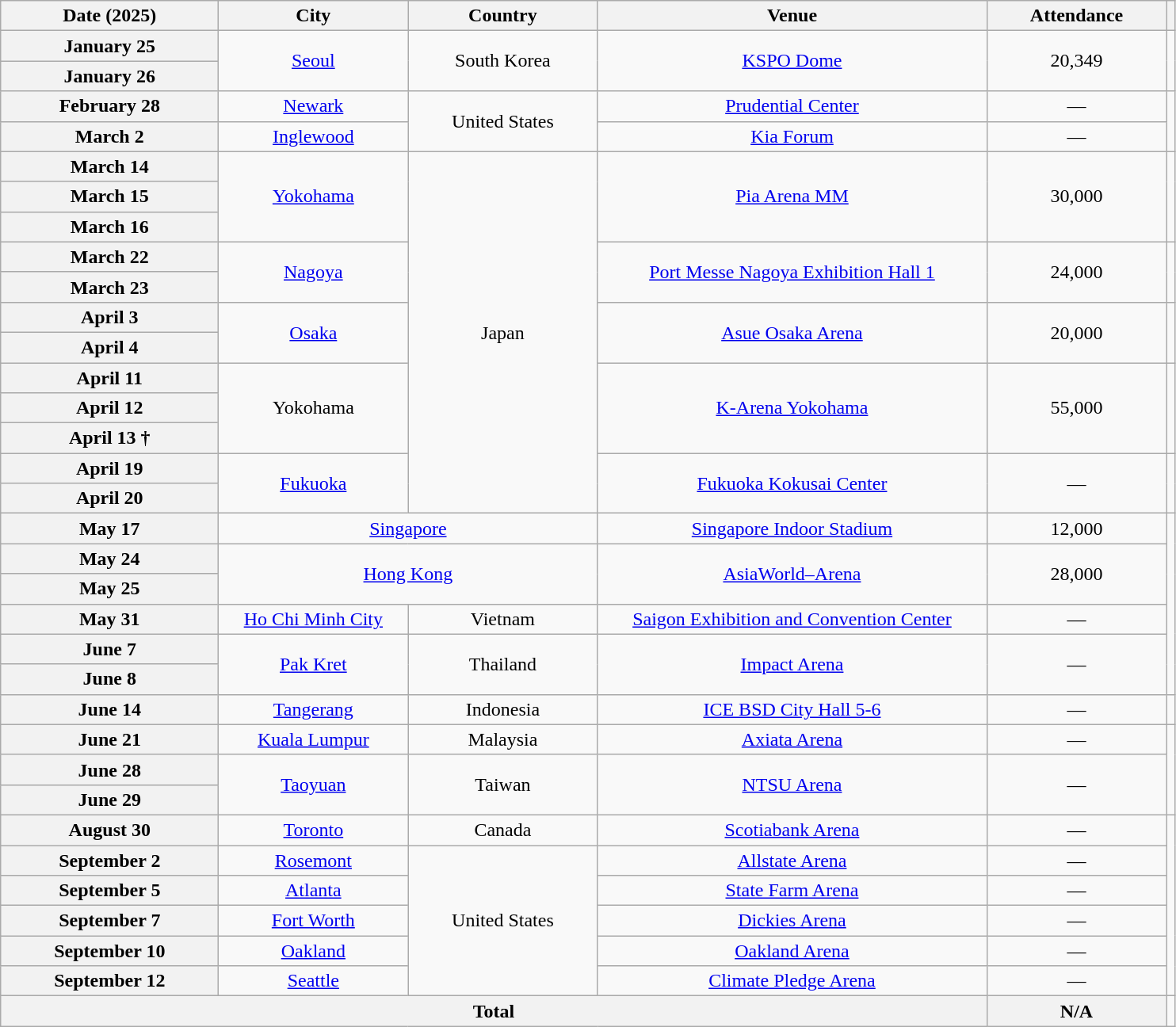<table class="wikitable plainrowheaders" style="text-align:center">
<tr>
<th scope="col" style="width:11em">Date (2025)</th>
<th scope="col" style="width:9.5em">City</th>
<th scope="col" style="width:9.5em">Country</th>
<th scope="col" style="width:20em">Venue</th>
<th scope="col" style="width:9em">Attendance</th>
<th class="unsortable" scope="col"></th>
</tr>
<tr>
<th scope="row" style="text-align:center">January 25</th>
<td rowspan="2"><a href='#'>Seoul</a></td>
<td rowspan="2">South Korea</td>
<td rowspan="2"><a href='#'>KSPO Dome</a></td>
<td rowspan="2">20,349</td>
<td rowspan="2"></td>
</tr>
<tr>
<th scope="row" style="text-align:center">January 26</th>
</tr>
<tr>
<th scope="row" style="text-align:center">February 28</th>
<td><a href='#'>Newark</a></td>
<td rowspan="2">United States</td>
<td><a href='#'>Prudential Center</a></td>
<td>—</td>
<td rowspan="2"></td>
</tr>
<tr>
<th scope="row" style="text-align:center">March 2</th>
<td><a href='#'>Inglewood</a></td>
<td><a href='#'>Kia Forum</a></td>
<td>—</td>
</tr>
<tr>
<th scope="row" style="text-align:center">March 14</th>
<td rowspan="3"><a href='#'>Yokohama</a></td>
<td rowspan="12">Japan</td>
<td rowspan="3"><a href='#'>Pia Arena MM</a></td>
<td rowspan="3">30,000</td>
<td rowspan="3"></td>
</tr>
<tr>
<th scope="row" style="text-align:center">March 15</th>
</tr>
<tr>
<th scope="row" style="text-align:center">March 16</th>
</tr>
<tr>
<th scope="row" style="text-align:center">March 22</th>
<td rowspan="2"><a href='#'>Nagoya</a></td>
<td rowspan="2"><a href='#'>Port Messe Nagoya Exhibition Hall 1</a></td>
<td rowspan="2">24,000</td>
<td rowspan="2"></td>
</tr>
<tr>
<th scope="row" style="text-align:center">March 23</th>
</tr>
<tr>
<th scope="row" style="text-align:center">April 3</th>
<td rowspan="2"><a href='#'>Osaka</a></td>
<td rowspan="2"><a href='#'>Asue Osaka Arena</a></td>
<td rowspan="2">20,000</td>
<td rowspan="2"></td>
</tr>
<tr>
<th scope="row" style="text-align:center">April 4</th>
</tr>
<tr>
<th scope="row" style="text-align:center">April 11</th>
<td rowspan="3">Yokohama</td>
<td rowspan="3"><a href='#'>K-Arena Yokohama</a></td>
<td rowspan="3">55,000</td>
<td rowspan="3"></td>
</tr>
<tr>
<th scope="row" style="text-align:center">April 12</th>
</tr>
<tr>
<th scope="row" style="text-align:center">April 13 †</th>
</tr>
<tr>
<th scope="row" style="text-align:center">April 19</th>
<td rowspan="2"><a href='#'>Fukuoka</a></td>
<td rowspan="2"><a href='#'>Fukuoka Kokusai Center</a></td>
<td rowspan="2">—</td>
<td rowspan="2"></td>
</tr>
<tr>
<th scope="row" style="text-align:center">April 20</th>
</tr>
<tr>
<th scope="row" style="text-align:center">May 17</th>
<td colspan="2"><a href='#'>Singapore</a></td>
<td><a href='#'>Singapore Indoor Stadium</a></td>
<td>12,000</td>
<td rowspan="6"></td>
</tr>
<tr>
<th scope="row" style="text-align:center">May 24</th>
<td colspan="2" rowspan="2"><a href='#'>Hong Kong</a></td>
<td rowspan="2"><a href='#'>AsiaWorld–Arena</a></td>
<td rowspan="2">28,000</td>
</tr>
<tr>
<th scope="row" style="text-align:center">May 25</th>
</tr>
<tr>
<th scope="row" style="text-align:center">May 31</th>
<td><a href='#'>Ho Chi Minh City</a></td>
<td>Vietnam</td>
<td><a href='#'>Saigon Exhibition and Convention Center</a></td>
<td>—</td>
</tr>
<tr>
<th scope="row" style="text-align:center">June 7</th>
<td rowspan="2"><a href='#'>Pak Kret</a></td>
<td rowspan="2">Thailand</td>
<td rowspan="2"><a href='#'>Impact Arena</a></td>
<td rowspan="2">—</td>
</tr>
<tr>
<th scope="row" style="text-align:center">June 8</th>
</tr>
<tr>
<th scope="row" style="text-align:center">June 14</th>
<td><a href='#'>Tangerang</a></td>
<td>Indonesia</td>
<td><a href='#'>ICE BSD City Hall 5-6</a></td>
<td>—</td>
<td></td>
</tr>
<tr>
<th scope="row" style="text-align:center">June 21</th>
<td><a href='#'>Kuala Lumpur</a></td>
<td>Malaysia</td>
<td><a href='#'>Axiata Arena</a></td>
<td>—</td>
<td rowspan="3"></td>
</tr>
<tr>
<th scope="row" style="text-align:center">June 28</th>
<td rowspan="2"><a href='#'>Taoyuan</a></td>
<td rowspan="2">Taiwan</td>
<td rowspan="2"><a href='#'>NTSU Arena</a></td>
<td rowspan="2">—</td>
</tr>
<tr>
<th scope="row" style="text-align:center">June 29</th>
</tr>
<tr>
<th scope="row" style="text-align:center">August 30</th>
<td><a href='#'>Toronto</a></td>
<td>Canada</td>
<td><a href='#'>Scotiabank Arena</a></td>
<td>—</td>
<td rowspan="6"></td>
</tr>
<tr>
<th scope="row" style="text-align:center">September 2</th>
<td><a href='#'>Rosemont</a></td>
<td rowspan="5">United States</td>
<td><a href='#'>Allstate Arena</a></td>
<td>—</td>
</tr>
<tr>
<th scope="row" style="text-align:center">September 5</th>
<td><a href='#'>Atlanta</a></td>
<td><a href='#'>State Farm Arena</a></td>
<td>—</td>
</tr>
<tr>
<th scope="row" style="text-align:center">September 7</th>
<td><a href='#'>Fort Worth</a></td>
<td><a href='#'>Dickies Arena</a></td>
<td>—</td>
</tr>
<tr>
<th scope="row" style="text-align:center">September 10</th>
<td><a href='#'>Oakland</a></td>
<td><a href='#'>Oakland Arena</a></td>
<td>—</td>
</tr>
<tr>
<th scope="row" style="text-align:center">September 12</th>
<td><a href='#'>Seattle</a></td>
<td><a href='#'>Climate Pledge Arena</a></td>
<td>—</td>
</tr>
<tr>
<th colspan="4">Total</th>
<th>N/A</th>
<td></td>
</tr>
</table>
